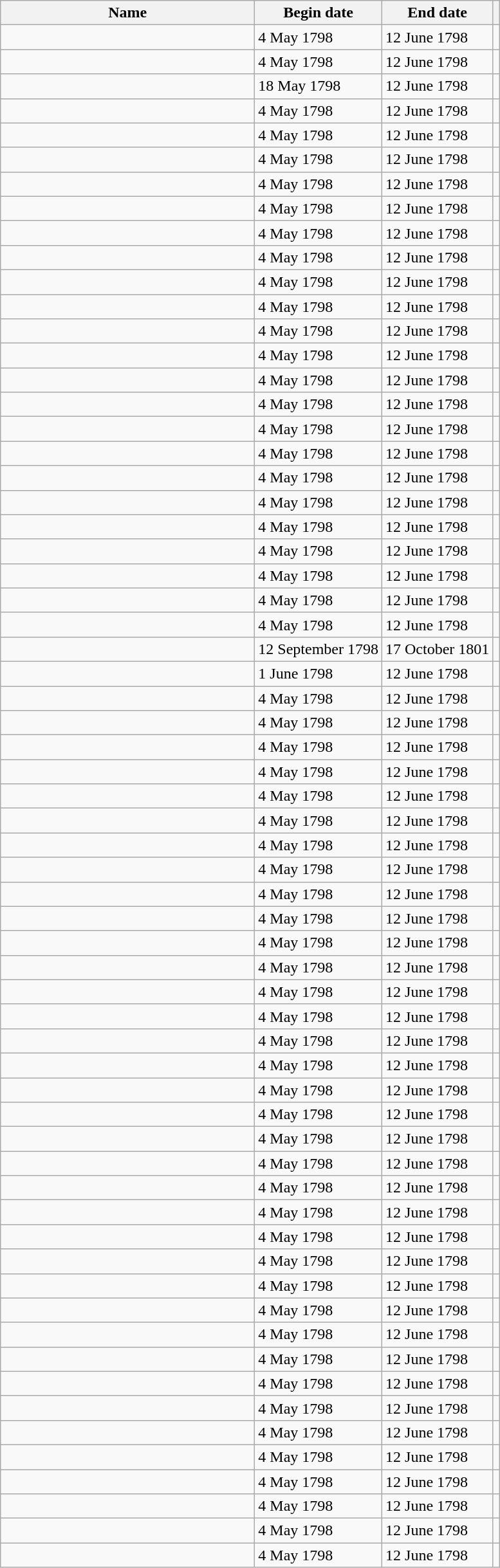<table class="wikitable sortable">
<tr>
<th style=width:16em>Name</th>
<th>Begin date</th>
<th>End date</th>
<th class="unsortable"></th>
</tr>
<tr>
<td></td>
<td>4 May 1798</td>
<td>12 June 1798</td>
<td></td>
</tr>
<tr>
<td></td>
<td>4 May 1798</td>
<td>12 June 1798</td>
<td></td>
</tr>
<tr>
<td></td>
<td>18 May 1798</td>
<td>12 June 1798</td>
<td></td>
</tr>
<tr>
<td></td>
<td>4 May 1798</td>
<td>12 June 1798</td>
<td></td>
</tr>
<tr>
<td></td>
<td>4 May 1798</td>
<td>12 June 1798</td>
<td></td>
</tr>
<tr>
<td></td>
<td>4 May 1798</td>
<td>12 June 1798</td>
<td></td>
</tr>
<tr>
<td></td>
<td>4 May 1798</td>
<td>12 June 1798</td>
<td></td>
</tr>
<tr>
<td></td>
<td>4 May 1798</td>
<td>12 June 1798</td>
<td></td>
</tr>
<tr>
<td></td>
<td>4 May 1798</td>
<td>12 June 1798</td>
<td></td>
</tr>
<tr>
<td></td>
<td>4 May 1798</td>
<td>12 June 1798</td>
<td></td>
</tr>
<tr>
<td></td>
<td>4 May 1798</td>
<td>12 June 1798</td>
<td></td>
</tr>
<tr>
<td></td>
<td>4 May 1798</td>
<td>12 June 1798</td>
<td></td>
</tr>
<tr>
<td></td>
<td>4 May 1798</td>
<td>12 June 1798</td>
<td></td>
</tr>
<tr>
<td></td>
<td>4 May 1798</td>
<td>12 June 1798</td>
<td></td>
</tr>
<tr>
<td></td>
<td>4 May 1798</td>
<td>12 June 1798</td>
<td></td>
</tr>
<tr>
<td></td>
<td>4 May 1798</td>
<td>12 June 1798</td>
<td></td>
</tr>
<tr>
<td></td>
<td>4 May 1798</td>
<td>12 June 1798</td>
<td></td>
</tr>
<tr>
<td></td>
<td>4 May 1798</td>
<td>12 June 1798</td>
<td></td>
</tr>
<tr>
<td></td>
<td>4 May 1798</td>
<td>12 June 1798</td>
<td></td>
</tr>
<tr>
<td></td>
<td>4 May 1798</td>
<td>12 June 1798</td>
<td></td>
</tr>
<tr>
<td></td>
<td>4 May 1798</td>
<td>12 June 1798</td>
<td></td>
</tr>
<tr>
<td></td>
<td>4 May 1798</td>
<td>12 June 1798</td>
<td></td>
</tr>
<tr>
<td></td>
<td>4 May 1798</td>
<td>12 June 1798</td>
<td></td>
</tr>
<tr>
<td></td>
<td>4 May 1798</td>
<td>12 June 1798</td>
<td></td>
</tr>
<tr>
<td></td>
<td>4 May 1798</td>
<td>12 June 1798</td>
<td></td>
</tr>
<tr>
<td></td>
<td>12 September 1798</td>
<td>17 October 1801</td>
<td></td>
</tr>
<tr>
<td></td>
<td>1 June 1798</td>
<td>12 June 1798</td>
<td></td>
</tr>
<tr>
<td></td>
<td>4 May 1798</td>
<td>12 June 1798</td>
<td></td>
</tr>
<tr>
<td></td>
<td>4 May 1798</td>
<td>12 June 1798</td>
<td></td>
</tr>
<tr>
<td></td>
<td>4 May 1798</td>
<td>12 June 1798</td>
<td></td>
</tr>
<tr>
<td></td>
<td>4 May 1798</td>
<td>12 June 1798</td>
<td></td>
</tr>
<tr>
<td></td>
<td>4 May 1798</td>
<td>12 June 1798</td>
<td></td>
</tr>
<tr>
<td></td>
<td>4 May 1798</td>
<td>12 June 1798</td>
<td></td>
</tr>
<tr>
<td></td>
<td>4 May 1798</td>
<td>12 June 1798</td>
<td></td>
</tr>
<tr>
<td></td>
<td>4 May 1798</td>
<td>12 June 1798</td>
<td></td>
</tr>
<tr>
<td></td>
<td>4 May 1798</td>
<td>12 June 1798</td>
<td></td>
</tr>
<tr>
<td></td>
<td>4 May 1798</td>
<td>12 June 1798</td>
<td></td>
</tr>
<tr>
<td></td>
<td>4 May 1798</td>
<td>12 June 1798</td>
<td></td>
</tr>
<tr>
<td></td>
<td>4 May 1798</td>
<td>12 June 1798</td>
<td></td>
</tr>
<tr>
<td></td>
<td>4 May 1798</td>
<td>12 June 1798</td>
<td></td>
</tr>
<tr>
<td></td>
<td>4 May 1798</td>
<td>12 June 1798</td>
<td></td>
</tr>
<tr>
<td></td>
<td>4 May 1798</td>
<td>12 June 1798</td>
<td></td>
</tr>
<tr>
<td></td>
<td>4 May 1798</td>
<td>12 June 1798</td>
<td></td>
</tr>
<tr>
<td></td>
<td>4 May 1798</td>
<td>12 June 1798</td>
<td></td>
</tr>
<tr>
<td></td>
<td>4 May 1798</td>
<td>12 June 1798</td>
<td></td>
</tr>
<tr>
<td></td>
<td>4 May 1798</td>
<td>12 June 1798</td>
<td></td>
</tr>
<tr>
<td></td>
<td>4 May 1798</td>
<td>12 June 1798</td>
<td></td>
</tr>
<tr>
<td></td>
<td>4 May 1798</td>
<td>12 June 1798</td>
<td></td>
</tr>
<tr>
<td></td>
<td>4 May 1798</td>
<td>12 June 1798</td>
<td></td>
</tr>
<tr>
<td></td>
<td>4 May 1798</td>
<td>12 June 1798</td>
<td></td>
</tr>
<tr>
<td></td>
<td>4 May 1798</td>
<td>12 June 1798</td>
<td></td>
</tr>
<tr>
<td></td>
<td>4 May 1798</td>
<td>12 June 1798</td>
<td></td>
</tr>
<tr>
<td></td>
<td>4 May 1798</td>
<td>12 June 1798</td>
<td></td>
</tr>
<tr>
<td></td>
<td>4 May 1798</td>
<td>12 June 1798</td>
<td></td>
</tr>
<tr>
<td></td>
<td>4 May 1798</td>
<td>12 June 1798</td>
<td></td>
</tr>
<tr>
<td></td>
<td>4 May 1798</td>
<td>12 June 1798</td>
<td></td>
</tr>
<tr>
<td></td>
<td>4 May 1798</td>
<td>12 June 1798</td>
<td></td>
</tr>
<tr>
<td></td>
<td>4 May 1798</td>
<td>12 June 1798</td>
<td></td>
</tr>
<tr>
<td></td>
<td>4 May 1798</td>
<td>12 June 1798</td>
<td></td>
</tr>
<tr>
<td></td>
<td>4 May 1798</td>
<td>12 June 1798</td>
<td></td>
</tr>
<tr>
<td></td>
<td>4 May 1798</td>
<td>12 June 1798</td>
<td></td>
</tr>
<tr>
<td></td>
<td>4 May 1798</td>
<td>12 June 1798</td>
<td></td>
</tr>
<tr>
<td></td>
<td>4 May 1798</td>
<td>12 June 1798</td>
<td></td>
</tr>
</table>
